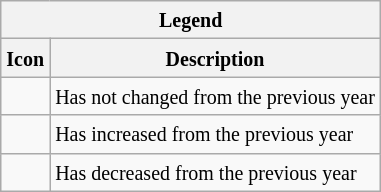<table class="wikitable">
<tr>
<th colspan="2"><small>Legend</small></th>
</tr>
<tr>
<th><small> Icon</small></th>
<th><small> Description</small></th>
</tr>
<tr>
<td></td>
<td><small>Has not changed from the previous year</small></td>
</tr>
<tr>
<td></td>
<td><small>Has increased from the previous year</small></td>
</tr>
<tr>
<td></td>
<td><small>Has decreased from the previous year</small></td>
</tr>
</table>
